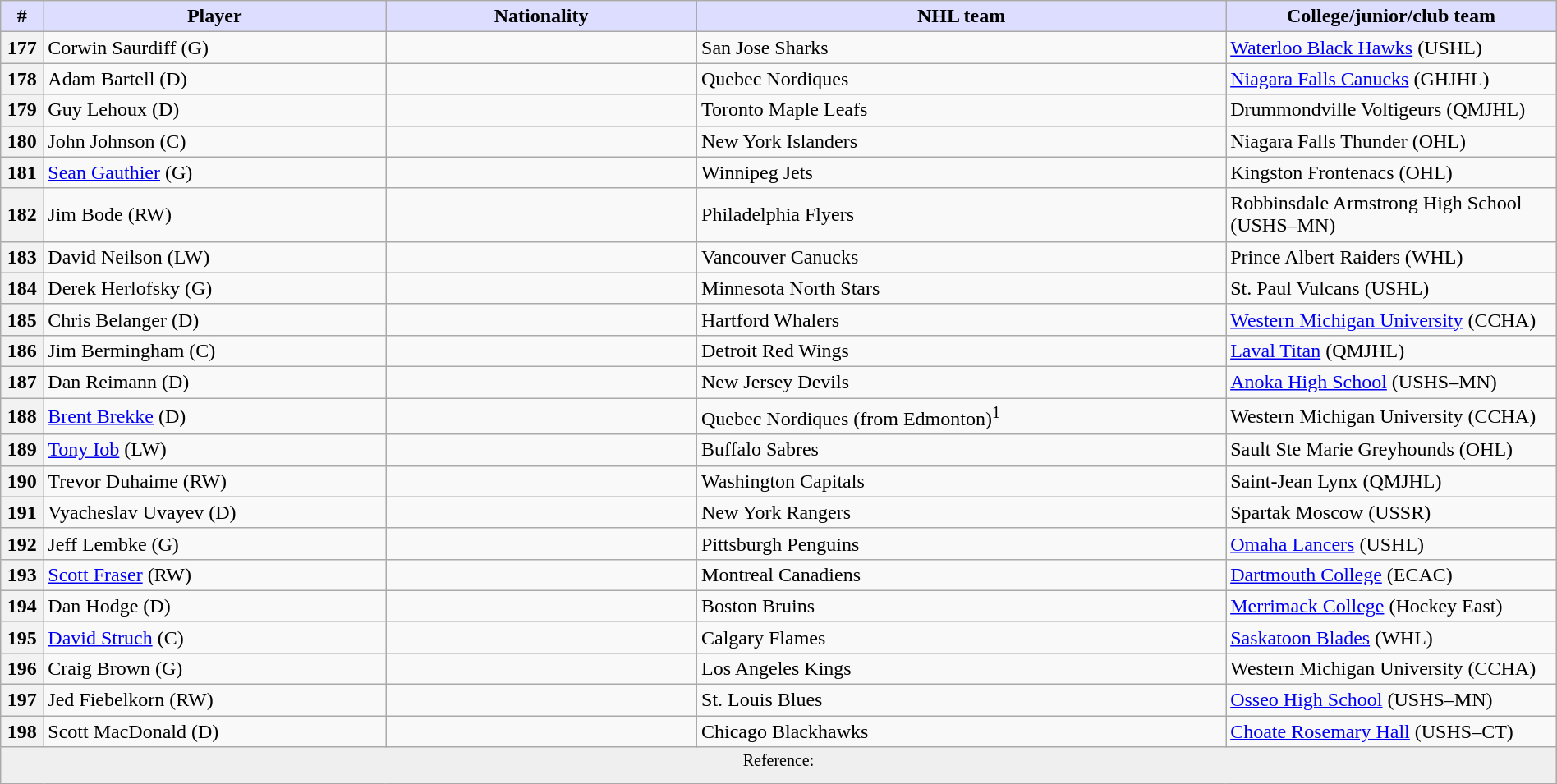<table class="wikitable" style="width: 100%">
<tr>
<th style="background:#ddf; width:2.75%;">#</th>
<th style="background:#ddf; width:22.0%;">Player</th>
<th style="background:#ddf; width:20.0%;">Nationality</th>
<th style="background:#ddf; width:34.0%;">NHL team</th>
<th style="background:#ddf; width:100.0%;">College/junior/club team</th>
</tr>
<tr>
<th>177</th>
<td>Corwin Saurdiff (G)</td>
<td></td>
<td>San Jose Sharks</td>
<td><a href='#'>Waterloo Black Hawks</a> (USHL)</td>
</tr>
<tr>
<th>178</th>
<td>Adam Bartell (D)</td>
<td></td>
<td>Quebec Nordiques</td>
<td><a href='#'>Niagara Falls Canucks</a> (GHJHL)</td>
</tr>
<tr>
<th>179</th>
<td>Guy Lehoux (D)</td>
<td></td>
<td>Toronto Maple Leafs</td>
<td>Drummondville Voltigeurs (QMJHL)</td>
</tr>
<tr>
<th>180</th>
<td>John Johnson (C)</td>
<td></td>
<td>New York Islanders</td>
<td>Niagara Falls Thunder (OHL)</td>
</tr>
<tr>
<th>181</th>
<td><a href='#'>Sean Gauthier</a> (G)</td>
<td></td>
<td>Winnipeg Jets</td>
<td>Kingston Frontenacs (OHL)</td>
</tr>
<tr>
<th>182</th>
<td>Jim Bode (RW)</td>
<td></td>
<td>Philadelphia Flyers</td>
<td>Robbinsdale Armstrong High School (USHS–MN)</td>
</tr>
<tr>
<th>183</th>
<td>David Neilson (LW)</td>
<td></td>
<td>Vancouver Canucks</td>
<td>Prince Albert Raiders (WHL)</td>
</tr>
<tr>
<th>184</th>
<td>Derek Herlofsky (G)</td>
<td></td>
<td>Minnesota North Stars</td>
<td>St. Paul Vulcans (USHL)</td>
</tr>
<tr>
<th>185</th>
<td>Chris Belanger (D)</td>
<td></td>
<td>Hartford Whalers</td>
<td><a href='#'>Western Michigan University</a> (CCHA)</td>
</tr>
<tr>
<th>186</th>
<td>Jim Bermingham (C)</td>
<td></td>
<td>Detroit Red Wings</td>
<td><a href='#'>Laval Titan</a> (QMJHL)</td>
</tr>
<tr>
<th>187</th>
<td>Dan Reimann (D)</td>
<td></td>
<td>New Jersey Devils</td>
<td><a href='#'>Anoka High School</a> (USHS–MN)</td>
</tr>
<tr>
<th>188</th>
<td><a href='#'>Brent Brekke</a> (D)</td>
<td></td>
<td>Quebec Nordiques (from Edmonton)<sup>1</sup></td>
<td>Western Michigan University (CCHA)</td>
</tr>
<tr>
<th>189</th>
<td><a href='#'>Tony Iob</a> (LW)</td>
<td></td>
<td>Buffalo Sabres</td>
<td>Sault Ste Marie Greyhounds (OHL)</td>
</tr>
<tr>
<th>190</th>
<td>Trevor Duhaime (RW)</td>
<td></td>
<td>Washington Capitals</td>
<td>Saint-Jean Lynx (QMJHL)</td>
</tr>
<tr>
<th>191</th>
<td>Vyacheslav Uvayev (D)</td>
<td></td>
<td>New York Rangers</td>
<td>Spartak Moscow (USSR)</td>
</tr>
<tr>
<th>192</th>
<td>Jeff Lembke (G)</td>
<td></td>
<td>Pittsburgh Penguins</td>
<td><a href='#'>Omaha Lancers</a> (USHL)</td>
</tr>
<tr>
<th>193</th>
<td><a href='#'>Scott Fraser</a> (RW)</td>
<td></td>
<td>Montreal Canadiens</td>
<td><a href='#'>Dartmouth College</a> (ECAC)</td>
</tr>
<tr>
<th>194</th>
<td>Dan Hodge (D)</td>
<td></td>
<td>Boston Bruins</td>
<td><a href='#'>Merrimack College</a> (Hockey East)</td>
</tr>
<tr>
<th>195</th>
<td><a href='#'>David Struch</a> (C)</td>
<td></td>
<td>Calgary Flames</td>
<td><a href='#'>Saskatoon Blades</a> (WHL)</td>
</tr>
<tr>
<th>196</th>
<td>Craig Brown (G)</td>
<td></td>
<td>Los Angeles Kings</td>
<td>Western Michigan University (CCHA)</td>
</tr>
<tr>
<th>197</th>
<td>Jed Fiebelkorn (RW)</td>
<td></td>
<td>St. Louis Blues</td>
<td><a href='#'>Osseo High School</a> (USHS–MN)</td>
</tr>
<tr>
<th>198</th>
<td>Scott MacDonald (D)</td>
<td></td>
<td>Chicago Blackhawks</td>
<td><a href='#'>Choate Rosemary Hall</a> (USHS–CT)</td>
</tr>
<tr>
<td align=center colspan="6" bgcolor="#efefef"><sup>Reference:  </sup></td>
</tr>
</table>
